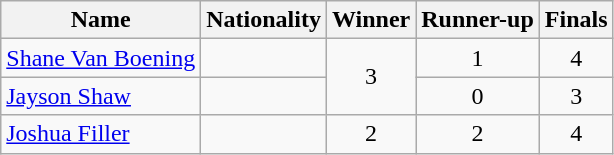<table class="wikitable sortable" style="font-size:100%; text-align: center;">
<tr>
<th>Name</th>
<th>Nationality</th>
<th>Winner</th>
<th>Runner-up</th>
<th>Finals</th>
</tr>
<tr>
<td align="left"><a href='#'>Shane Van Boening</a></td>
<td align="left"></td>
<td rowspan="2">3</td>
<td>1</td>
<td>4</td>
</tr>
<tr>
<td align="left"><a href='#'>Jayson Shaw</a></td>
<td align="left"></td>
<td>0</td>
<td>3</td>
</tr>
<tr>
<td align="left"><a href='#'>Joshua Filler</a></td>
<td align="left"></td>
<td>2</td>
<td>2</td>
<td>4</td>
</tr>
</table>
